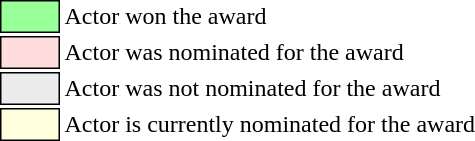<table class="toccolours" white-space: nowrap;">
<tr>
<td style="background:#99FF99; border:1px solid black;">         </td>
<td>Actor won the award</td>
</tr>
<tr>
<td style="background:#FDD; border:1px solid black;">         </td>
<td>Actor was nominated for the award</td>
</tr>
<tr>
<td style="background:#ececec; border:1px solid black;">         </td>
<td>Actor was not nominated for the award</td>
</tr>
<tr>
<td style="background:#FFD; border:1px solid black;">         </td>
<td>Actor is currently nominated for the award</td>
</tr>
<tr>
</tr>
</table>
